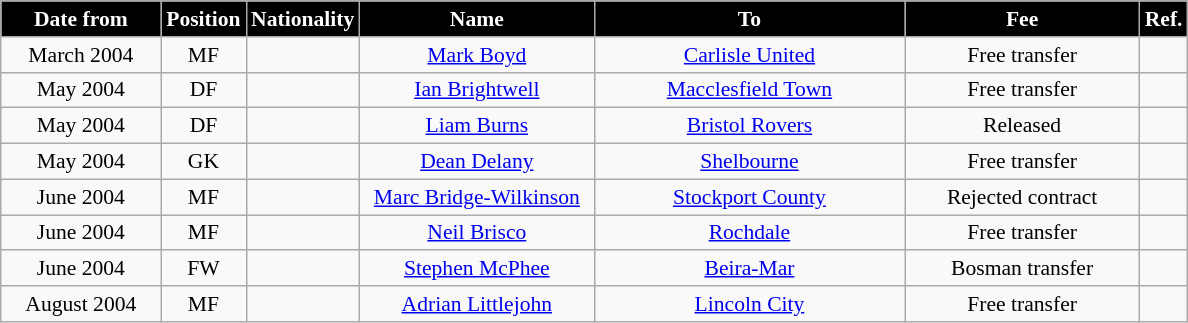<table class="wikitable" style="text-align:center; font-size:90%; ">
<tr>
<th style="background:#000000; color:white; width:100px;">Date from</th>
<th style="background:#000000; color:white; width:50px;">Position</th>
<th style="background:#000000; color:white; width:50px;">Nationality</th>
<th style="background:#000000; color:white; width:150px;">Name</th>
<th style="background:#000000; color:white; width:200px;">To</th>
<th style="background:#000000; color:white; width:150px;">Fee</th>
<th style="background:#000000; color:white; width:25px;">Ref.</th>
</tr>
<tr>
<td>March 2004</td>
<td>MF</td>
<td></td>
<td><a href='#'>Mark Boyd</a></td>
<td><a href='#'>Carlisle United</a></td>
<td>Free transfer</td>
<td></td>
</tr>
<tr>
<td>May 2004</td>
<td>DF</td>
<td></td>
<td><a href='#'>Ian Brightwell</a></td>
<td><a href='#'>Macclesfield Town</a></td>
<td>Free transfer</td>
<td></td>
</tr>
<tr>
<td>May 2004</td>
<td>DF</td>
<td></td>
<td><a href='#'>Liam Burns</a></td>
<td><a href='#'>Bristol Rovers</a></td>
<td>Released</td>
<td></td>
</tr>
<tr>
<td>May 2004</td>
<td>GK</td>
<td></td>
<td><a href='#'>Dean Delany</a></td>
<td> <a href='#'>Shelbourne</a></td>
<td>Free transfer</td>
<td></td>
</tr>
<tr>
<td>June 2004</td>
<td>MF</td>
<td></td>
<td><a href='#'>Marc Bridge-Wilkinson</a></td>
<td><a href='#'>Stockport County</a></td>
<td>Rejected contract</td>
<td></td>
</tr>
<tr>
<td>June 2004</td>
<td>MF</td>
<td></td>
<td><a href='#'>Neil Brisco</a></td>
<td><a href='#'>Rochdale</a></td>
<td>Free transfer</td>
<td></td>
</tr>
<tr>
<td>June 2004</td>
<td>FW</td>
<td></td>
<td><a href='#'>Stephen McPhee</a></td>
<td> <a href='#'>Beira-Mar</a></td>
<td>Bosman transfer</td>
<td></td>
</tr>
<tr>
<td>August 2004</td>
<td>MF</td>
<td></td>
<td><a href='#'>Adrian Littlejohn</a></td>
<td><a href='#'>Lincoln City</a></td>
<td>Free transfer</td>
<td></td>
</tr>
</table>
